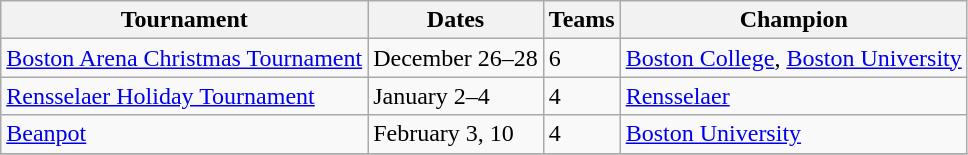<table class="wikitable">
<tr>
<th>Tournament</th>
<th>Dates</th>
<th>Teams</th>
<th>Champion</th>
</tr>
<tr>
<td><a href='#'>Boston Arena Christmas Tournament</a></td>
<td>December 26–28</td>
<td>6</td>
<td><a href='#'>Boston College</a>, <a href='#'>Boston University</a></td>
</tr>
<tr>
<td><a href='#'>Rensselaer Holiday Tournament</a></td>
<td>January 2–4</td>
<td>4</td>
<td><a href='#'>Rensselaer</a></td>
</tr>
<tr>
<td><a href='#'>Beanpot</a></td>
<td>February 3, 10</td>
<td>4</td>
<td><a href='#'>Boston University</a></td>
</tr>
<tr>
</tr>
</table>
